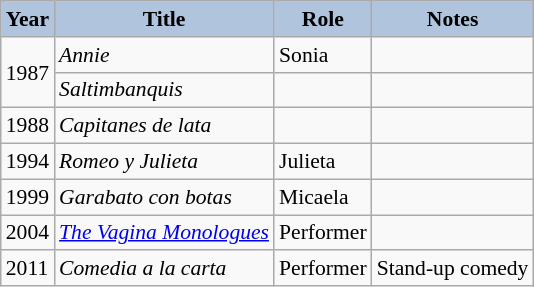<table class="wikitable" style="font-size:90%;">
<tr>
<th style="background:#B0C4DE;">Year</th>
<th style="background:#B0C4DE;">Title</th>
<th style="background:#B0C4DE;">Role</th>
<th style="background:#B0C4DE;">Notes</th>
</tr>
<tr>
<td rowspan=2>1987</td>
<td><em>Annie</em></td>
<td>Sonia</td>
<td></td>
</tr>
<tr>
<td><em>Saltimbanquis</em></td>
<td></td>
<td></td>
</tr>
<tr>
<td>1988</td>
<td><em>Capitanes de lata</em></td>
<td></td>
<td></td>
</tr>
<tr>
<td>1994</td>
<td><em>Romeo y Julieta</em></td>
<td>Julieta</td>
<td></td>
</tr>
<tr>
<td>1999</td>
<td><em>Garabato con botas</em></td>
<td>Micaela</td>
<td></td>
</tr>
<tr>
<td>2004</td>
<td><em><a href='#'>The Vagina Monologues</a></em></td>
<td>Performer</td>
<td></td>
</tr>
<tr>
<td>2011</td>
<td><em>Comedia a la carta</em></td>
<td>Performer</td>
<td>Stand-up comedy</td>
</tr>
</table>
